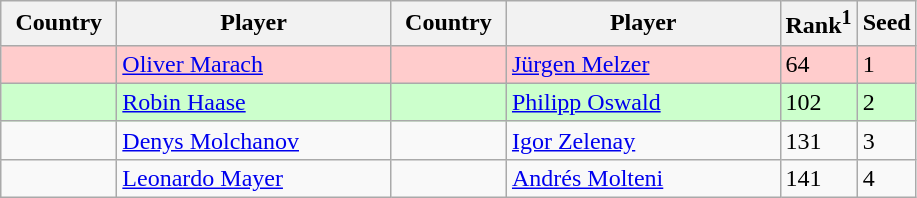<table class="sortable wikitable">
<tr>
<th width="70">Country</th>
<th width="175">Player</th>
<th width="70">Country</th>
<th width="175">Player</th>
<th>Rank<sup>1</sup></th>
<th>Seed</th>
</tr>
<tr bgcolor=#fcc>
<td></td>
<td><a href='#'>Oliver Marach</a></td>
<td></td>
<td><a href='#'>Jürgen Melzer</a></td>
<td>64</td>
<td>1</td>
</tr>
<tr bgcolor=#cfc>
<td></td>
<td><a href='#'>Robin Haase</a></td>
<td></td>
<td><a href='#'>Philipp Oswald</a></td>
<td>102</td>
<td>2</td>
</tr>
<tr>
<td></td>
<td><a href='#'>Denys Molchanov</a></td>
<td></td>
<td><a href='#'>Igor Zelenay</a></td>
<td>131</td>
<td>3</td>
</tr>
<tr>
<td></td>
<td><a href='#'>Leonardo Mayer</a></td>
<td></td>
<td><a href='#'>Andrés Molteni</a></td>
<td>141</td>
<td>4</td>
</tr>
</table>
